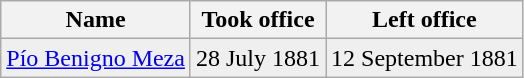<table class="wikitable">
<tr>
<th>Name</th>
<th>Took office</th>
<th>Left office</th>
</tr>
<tr bgcolor="efefef">
<td><a href='#'>Pío Benigno Meza</a></td>
<td>28 July 1881</td>
<td>12 September 1881</td>
</tr>
</table>
